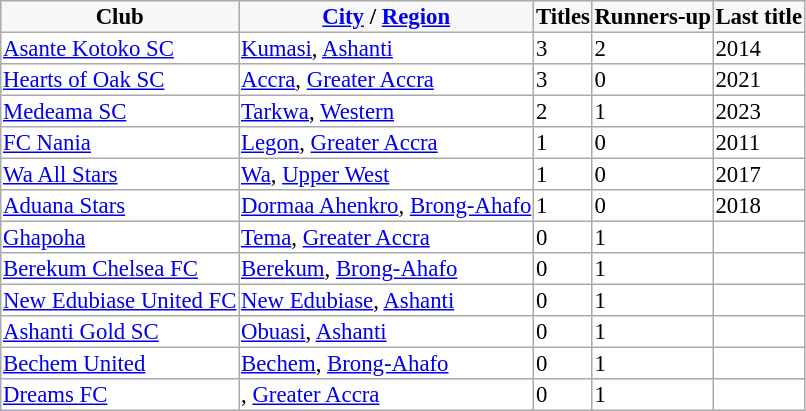<table border="2" cellpadding="1" cellspacing="0" style="margin: 1em 1em 1em 0; border: 1px #aaa solid; border-collapse: collapse; font-size: 95%;" style="text-align:center;">
<tr bgcolor="#f7f7f7">
<th>Club</th>
<th><a href='#'>City</a> / <a href='#'>Region</a></th>
<th>Titles</th>
<th>Runners-up</th>
<th>Last title</th>
</tr>
<tr>
<td><a href='#'>Asante Kotoko SC</a></td>
<td><a href='#'>Kumasi</a>, <a href='#'>Ashanti</a></td>
<td>3</td>
<td>2</td>
<td>2014</td>
</tr>
<tr>
<td><a href='#'>Hearts of Oak SC</a></td>
<td><a href='#'>Accra</a>, <a href='#'>Greater Accra</a></td>
<td>3</td>
<td>0</td>
<td>2021</td>
</tr>
<tr>
<td><a href='#'>Medeama SC</a></td>
<td><a href='#'>Tarkwa</a>, <a href='#'>Western</a></td>
<td>2</td>
<td>1</td>
<td>2023</td>
</tr>
<tr>
<td><a href='#'>FC Nania</a></td>
<td><a href='#'>Legon</a>, <a href='#'>Greater Accra</a></td>
<td>1</td>
<td>0</td>
<td>2011</td>
</tr>
<tr>
<td><a href='#'>Wa All Stars</a></td>
<td><a href='#'>Wa</a>, <a href='#'>Upper West</a></td>
<td>1</td>
<td>0</td>
<td>2017</td>
</tr>
<tr>
<td><a href='#'>Aduana Stars</a></td>
<td><a href='#'>Dormaa Ahenkro</a>, <a href='#'>Brong-Ahafo</a></td>
<td>1</td>
<td>0</td>
<td>2018</td>
</tr>
<tr>
<td><a href='#'>Ghapoha</a></td>
<td><a href='#'>Tema</a>, <a href='#'>Greater Accra</a></td>
<td>0</td>
<td>1</td>
<td></td>
</tr>
<tr>
<td><a href='#'>Berekum Chelsea FC</a></td>
<td><a href='#'>Berekum</a>, <a href='#'>Brong-Ahafo</a></td>
<td>0</td>
<td>1</td>
<td></td>
</tr>
<tr>
<td><a href='#'>New Edubiase United FC</a></td>
<td><a href='#'>New Edubiase</a>, <a href='#'>Ashanti</a></td>
<td>0</td>
<td>1</td>
<td></td>
</tr>
<tr>
<td><a href='#'>Ashanti Gold SC</a></td>
<td><a href='#'>Obuasi</a>, <a href='#'>Ashanti</a></td>
<td>0</td>
<td>1</td>
<td></td>
</tr>
<tr>
<td><a href='#'>Bechem United</a></td>
<td><a href='#'>Bechem</a>, <a href='#'>Brong-Ahafo</a></td>
<td>0</td>
<td>1</td>
<td></td>
</tr>
<tr>
<td><a href='#'>Dreams FC</a></td>
<td>, <a href='#'>Greater Accra</a></td>
<td>0</td>
<td>1</td>
<td></td>
</tr>
</table>
